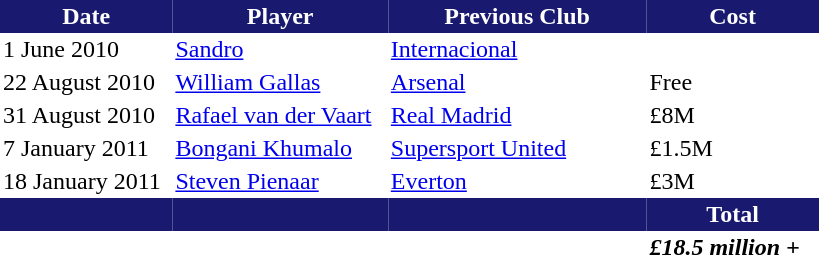<table border="0" cellspacing="0" cellpadding="2">
<tr style="background:#191970; color:white;">
<th width=20%>Date</th>
<th width=25%>Player</th>
<th width=30%>Previous Club</th>
<th width=20%>Cost</th>
</tr>
<tr>
<td>1 June 2010</td>
<td> <a href='#'>Sandro</a></td>
<td><a href='#'>Internacional</a></td>
<td></td>
</tr>
<tr>
<td>22 August 2010</td>
<td> <a href='#'>William Gallas</a></td>
<td><a href='#'>Arsenal</a></td>
<td>Free</td>
</tr>
<tr>
<td>31 August 2010</td>
<td> <a href='#'>Rafael van der Vaart</a></td>
<td><a href='#'>Real Madrid</a></td>
<td>£8M</td>
</tr>
<tr>
<td>7 January 2011</td>
<td> <a href='#'>Bongani Khumalo</a></td>
<td><a href='#'>Supersport United</a></td>
<td>£1.5M</td>
</tr>
<tr>
<td>18 January 2011</td>
<td> <a href='#'>Steven Pienaar</a></td>
<td><a href='#'>Everton</a></td>
<td>£3M</td>
</tr>
<tr style="background:#191970; color:white;">
<th width=5%></th>
<th width=7%></th>
<th width=8%></th>
<th width=12%>Total</th>
</tr>
<tr>
<td></td>
<td></td>
<td></td>
<td><strong><em>£18.5 million +</em></strong></td>
</tr>
</table>
